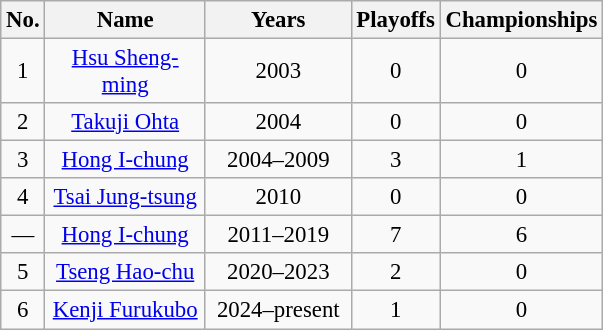<table class=wikitable style="text-align:center; font-size:95%">
<tr>
<th width = "10">No.</th>
<th width = "100">Name</th>
<th width = "90">Years</th>
<th width = "50">Playoffs</th>
<th width = "50">Championships</th>
</tr>
<tr>
<td>1</td>
<td><a href='#'>Hsu Sheng-ming</a></td>
<td>2003</td>
<td>0</td>
<td>0</td>
</tr>
<tr>
<td>2</td>
<td><a href='#'>Takuji Ohta</a></td>
<td>2004</td>
<td>0</td>
<td>0</td>
</tr>
<tr>
<td>3</td>
<td><a href='#'>Hong I-chung</a></td>
<td>2004–2009</td>
<td>3</td>
<td>1</td>
</tr>
<tr>
<td>4</td>
<td><a href='#'>Tsai Jung-tsung</a></td>
<td>2010</td>
<td>0</td>
<td>0</td>
</tr>
<tr>
<td>—</td>
<td><a href='#'>Hong I-chung</a></td>
<td>2011–2019</td>
<td>7</td>
<td>6</td>
</tr>
<tr>
<td>5</td>
<td><a href='#'>Tseng Hao-chu</a></td>
<td>2020–2023</td>
<td>2</td>
<td>0</td>
</tr>
<tr>
<td>6</td>
<td><a href='#'>Kenji Furukubo</a></td>
<td>2024–present</td>
<td>1</td>
<td>0</td>
</tr>
</table>
